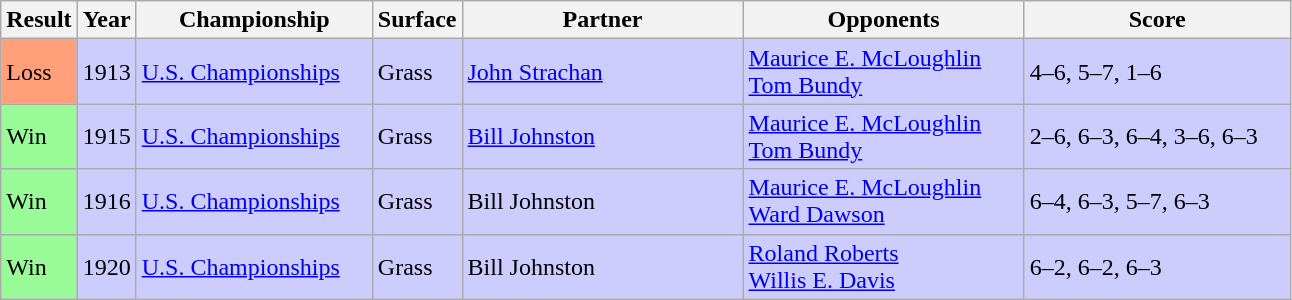<table class="sortable wikitable">
<tr>
<th style="width:40px">Result</th>
<th style="width:30px">Year</th>
<th style="width:150px">Championship</th>
<th style="width:50px">Surface</th>
<th style="width:180px">Partner</th>
<th style="width:180px">Opponents</th>
<th style="width:170px" class="unsortable">Score</th>
</tr>
<tr style="background:#ccf;">
<td style="background:#ffa07a;">Loss</td>
<td>1913</td>
<td><a href='#'>U.S. Championships</a></td>
<td>Grass</td>
<td> <a href='#'>John Strachan</a></td>
<td> <a href='#'>Maurice E. McLoughlin</a><br> <a href='#'>Tom Bundy</a></td>
<td>4–6, 5–7, 1–6</td>
</tr>
<tr style="background:#ccf;">
<td style="background:#98fb98;">Win</td>
<td>1915</td>
<td><a href='#'>U.S. Championships</a></td>
<td>Grass</td>
<td> <a href='#'>Bill Johnston</a></td>
<td> <a href='#'>Maurice E. McLoughlin</a><br> <a href='#'>Tom Bundy</a></td>
<td>2–6, 6–3, 6–4, 3–6, 6–3</td>
</tr>
<tr style="background:#ccf;">
<td style="background:#98fb98;">Win</td>
<td>1916</td>
<td><a href='#'>U.S. Championships</a></td>
<td>Grass</td>
<td> Bill Johnston</td>
<td> <a href='#'>Maurice E. McLoughlin</a><br> <a href='#'>Ward Dawson</a></td>
<td>6–4, 6–3, 5–7, 6–3</td>
</tr>
<tr style="background:#ccf;">
<td style="background:#98fb98;">Win</td>
<td>1920</td>
<td><a href='#'>U.S. Championships</a></td>
<td>Grass</td>
<td> Bill Johnston</td>
<td> <a href='#'>Roland Roberts</a><br> <a href='#'>Willis E. Davis</a></td>
<td>6–2, 6–2, 6–3</td>
</tr>
</table>
